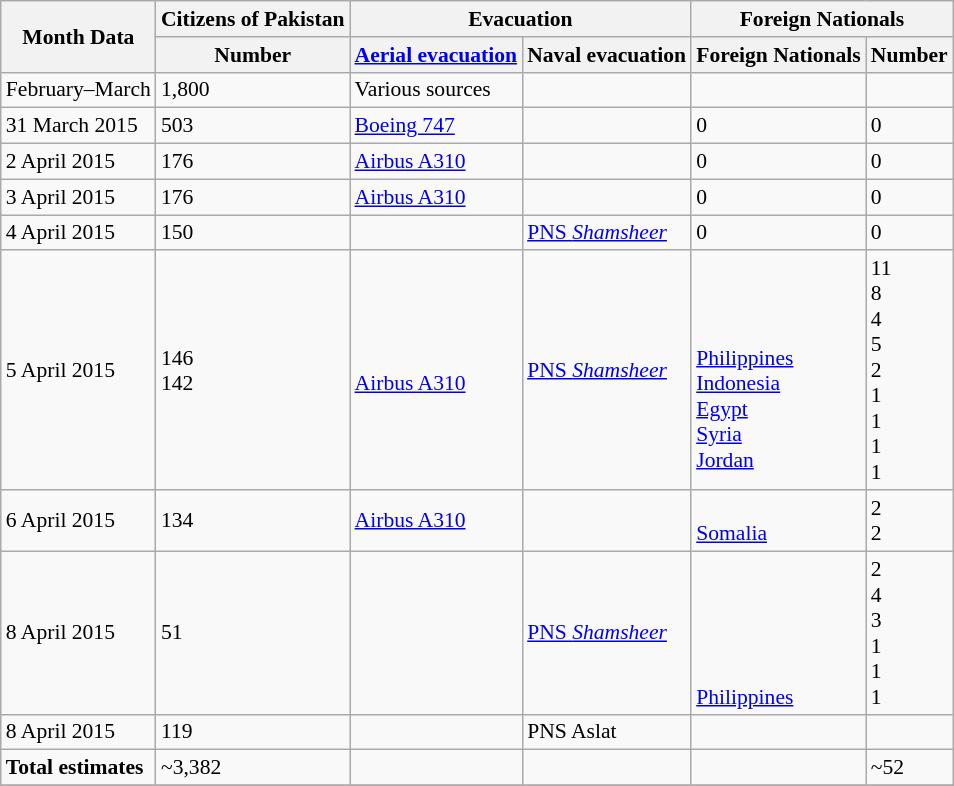<table class="wikitable" style="font-size:90%;">
<tr>
<th rowspan="2">Month Data</th>
<th>Citizens of Pakistan</th>
<th colspan="2">Evacuation</th>
<th colspan="2">Foreign Nationals</th>
</tr>
<tr>
<th>Number</th>
<th><a href='#'>Aerial evacuation</a></th>
<th>Naval evacuation</th>
<th>Foreign Nationals</th>
<th>Number</th>
</tr>
<tr>
<td>February–March</td>
<td>1,800</td>
<td>Various sources</td>
<td></td>
<td></td>
<td></td>
</tr>
<tr>
<td>31 March 2015</td>
<td>503</td>
<td><a href='#'>Boeing 747</a></td>
<td></td>
<td>0</td>
<td>0</td>
</tr>
<tr>
<td>2 April 2015</td>
<td>176</td>
<td><a href='#'>Airbus A310</a></td>
<td></td>
<td>0</td>
<td>0</td>
</tr>
<tr>
<td>3 April 2015</td>
<td>176</td>
<td><a href='#'>Airbus A310</a></td>
<td></td>
<td>0</td>
<td>0</td>
</tr>
<tr>
<td>4 April 2015</td>
<td>150</td>
<td></td>
<td><a href='#'>PNS <em>Shamsheer</em></a></td>
<td>0</td>
<td>0</td>
</tr>
<tr>
<td>5 April 2015</td>
<td>146<br>142</td>
<td><br><a href='#'>Airbus A310</a></td>
<td><a href='#'>PNS <em>Shamsheer</em></a></td>
<td><br><br><br> <a href='#'>Philippines</a><br> <a href='#'>Indonesia</a><br> <a href='#'>Egypt</a><br> <a href='#'>Syria</a><br> <a href='#'>Jordan</a><br></td>
<td>11 <br>8 <br>4<br>5<br>2<br>1<br>1<br>1<br>1</td>
</tr>
<tr>
<td>6 April 2015</td>
<td>134</td>
<td><a href='#'>Airbus A310</a></td>
<td></td>
<td><br> <a href='#'>Somalia</a></td>
<td>2<br>2</td>
</tr>
<tr>
<td>8 April 2015</td>
<td>51 </td>
<td></td>
<td><a href='#'>PNS <em>Shamsheer</em></a></td>
<td><br><br><br><br><br> <a href='#'>Philippines</a></td>
<td>2<br>4<br>3<br>1<br>1<br>1</td>
</tr>
<tr>
<td>8 April 2015</td>
<td>119</td>
<td></td>
<td>PNS Aslat</td>
<td></td>
<td></td>
</tr>
<tr>
<td><strong>Total estimates</strong></td>
<td>~3,382</td>
<td></td>
<td></td>
<td></td>
<td>~52</td>
</tr>
<tr>
</tr>
</table>
